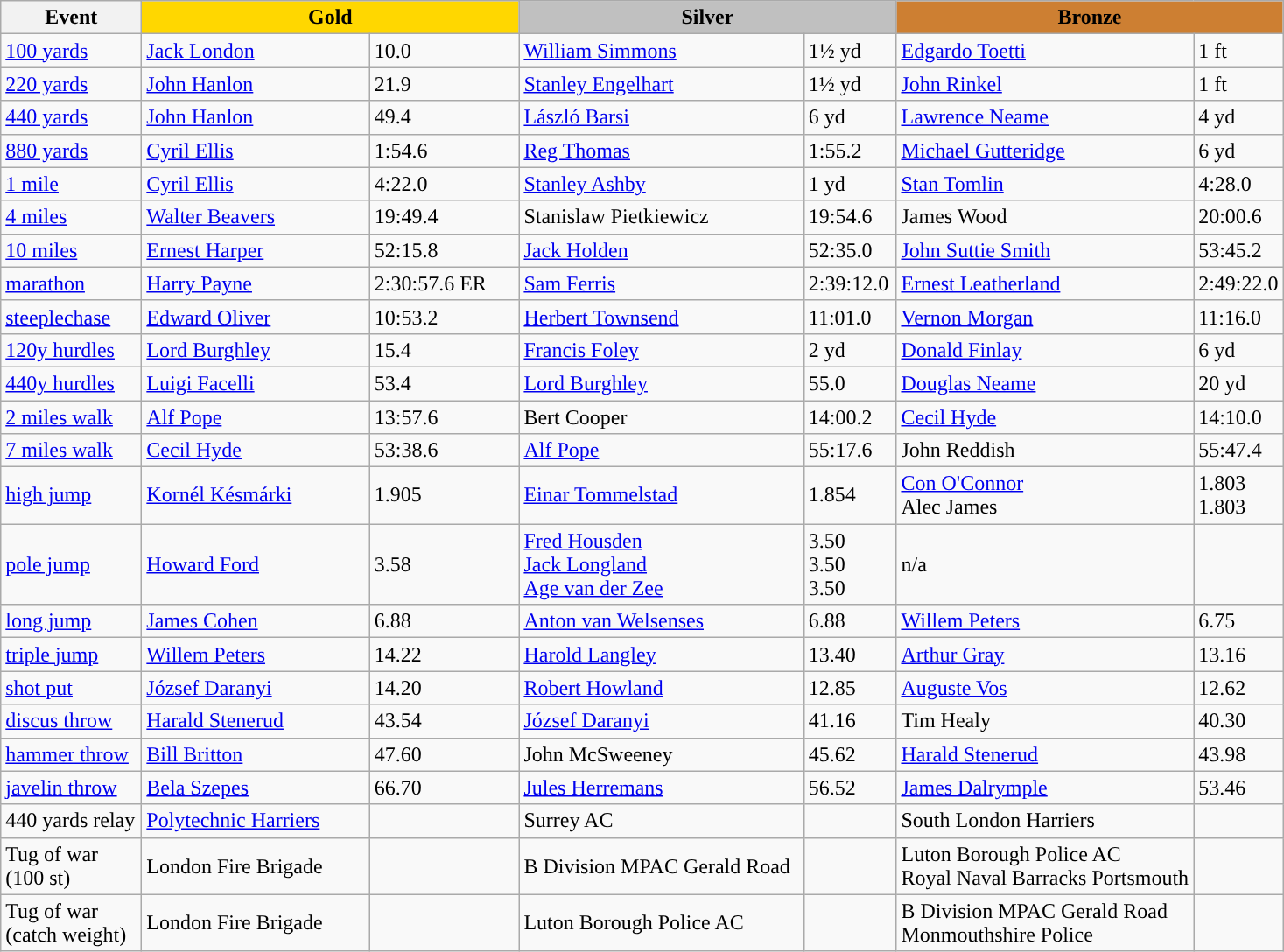<table class="wikitable" style="text-align:left">
<tr>
<th width=100>Event</th>
<th colspan="2" width="280" style="background:gold;">Gold</th>
<th colspan="2" width="280" style="background:silver;">Silver</th>
<th colspan="2" width="280" style="background:#CD7F32;">Bronze</th>
</tr>
<tr>
<td><a href='#'>100 yards</a></td>
<td><a href='#'>Jack London</a></td>
<td>10.0</td>
<td><a href='#'>William Simmons</a></td>
<td>1½ yd</td>
<td> <a href='#'>Edgardo Toetti</a></td>
<td>1 ft</td>
</tr>
<tr>
<td><a href='#'>220 yards</a></td>
<td><a href='#'>John Hanlon</a></td>
<td>21.9</td>
<td><a href='#'>Stanley Engelhart</a></td>
<td>1½ yd</td>
<td><a href='#'>John Rinkel</a></td>
<td>1 ft</td>
</tr>
<tr>
<td><a href='#'>440 yards</a></td>
<td><a href='#'>John Hanlon</a></td>
<td>49.4</td>
<td> <a href='#'>László Barsi</a></td>
<td>6 yd</td>
<td><a href='#'>Lawrence Neame</a></td>
<td>4 yd</td>
</tr>
<tr>
<td><a href='#'>880 yards</a></td>
<td><a href='#'>Cyril Ellis</a></td>
<td>1:54.6</td>
<td> <a href='#'>Reg Thomas</a></td>
<td>1:55.2</td>
<td><a href='#'>Michael Gutteridge</a></td>
<td>6 yd</td>
</tr>
<tr>
<td><a href='#'>1 mile</a></td>
<td><a href='#'>Cyril Ellis</a></td>
<td>4:22.0</td>
<td><a href='#'>Stanley Ashby</a></td>
<td>1 yd</td>
<td><a href='#'>Stan Tomlin</a></td>
<td>4:28.0</td>
</tr>
<tr>
<td><a href='#'>4 miles</a></td>
<td><a href='#'>Walter Beavers</a></td>
<td>19:49.4</td>
<td> Stanislaw Pietkiewicz</td>
<td>19:54.6</td>
<td> James Wood</td>
<td>20:00.6</td>
</tr>
<tr>
<td><a href='#'>10 miles</a></td>
<td><a href='#'>Ernest Harper</a></td>
<td>52:15.8</td>
<td><a href='#'>Jack Holden</a></td>
<td>52:35.0</td>
<td> <a href='#'>John Suttie Smith</a></td>
<td>53:45.2</td>
</tr>
<tr>
<td><a href='#'>marathon</a></td>
<td><a href='#'>Harry Payne</a></td>
<td>2:30:57.6 ER</td>
<td> <a href='#'>Sam Ferris</a></td>
<td>2:39:12.0</td>
<td><a href='#'>Ernest Leatherland</a></td>
<td>2:49:22.0</td>
</tr>
<tr>
<td><a href='#'>steeplechase</a></td>
<td><a href='#'>Edward Oliver</a></td>
<td>10:53.2</td>
<td><a href='#'>Herbert Townsend</a></td>
<td>11:01.0</td>
<td><a href='#'>Vernon Morgan</a></td>
<td>11:16.0</td>
</tr>
<tr>
<td><a href='#'>120y hurdles</a></td>
<td><a href='#'>Lord Burghley</a></td>
<td>15.4</td>
<td><a href='#'>Francis Foley</a></td>
<td>2 yd</td>
<td><a href='#'>Donald Finlay</a></td>
<td>6 yd</td>
</tr>
<tr>
<td><a href='#'>440y hurdles</a></td>
<td> <a href='#'>Luigi Facelli</a></td>
<td>53.4</td>
<td><a href='#'>Lord Burghley</a></td>
<td>55.0</td>
<td><a href='#'>Douglas Neame</a></td>
<td>20 yd</td>
</tr>
<tr>
<td><a href='#'>2 miles walk</a></td>
<td><a href='#'>Alf Pope</a></td>
<td>13:57.6</td>
<td>Bert Cooper</td>
<td>14:00.2</td>
<td><a href='#'>Cecil Hyde</a></td>
<td>14:10.0</td>
</tr>
<tr>
<td><a href='#'>7 miles walk</a></td>
<td><a href='#'>Cecil Hyde</a></td>
<td>53:38.6</td>
<td><a href='#'>Alf Pope</a></td>
<td>55:17.6</td>
<td>John Reddish</td>
<td>55:47.4</td>
</tr>
<tr>
<td><a href='#'>high jump</a></td>
<td> <a href='#'>Kornél Késmárki</a></td>
<td>1.905</td>
<td> <a href='#'>Einar Tommelstad</a></td>
<td>1.854</td>
<td> <a href='#'>Con O'Connor</a> <br>Alec James</td>
<td>1.803<br>1.803</td>
</tr>
<tr>
<td><a href='#'>pole jump</a></td>
<td><a href='#'>Howard Ford</a></td>
<td>3.58</td>
<td><a href='#'>Fred Housden</a><br><a href='#'>Jack Longland</a><br> <a href='#'>Age van der Zee</a></td>
<td>3.50<br>3.50<br>3.50</td>
<td>n/a</td>
</tr>
<tr>
<td><a href='#'>long jump</a></td>
<td><a href='#'>James Cohen</a></td>
<td>6.88</td>
<td> <a href='#'>Anton van Welsenses</a></td>
<td>6.88</td>
<td> <a href='#'>Willem Peters</a></td>
<td>6.75</td>
</tr>
<tr>
<td><a href='#'>triple jump</a></td>
<td> <a href='#'>Willem Peters</a></td>
<td>14.22</td>
<td><a href='#'>Harold Langley</a></td>
<td>13.40</td>
<td><a href='#'>Arthur Gray</a></td>
<td>13.16</td>
</tr>
<tr>
<td><a href='#'>shot put</a></td>
<td> <a href='#'>József Daranyi</a></td>
<td>14.20</td>
<td><a href='#'>Robert Howland</a></td>
<td>12.85</td>
<td> <a href='#'>Auguste Vos</a></td>
<td>12.62</td>
</tr>
<tr>
<td><a href='#'>discus throw</a></td>
<td> <a href='#'>Harald Stenerud</a></td>
<td>43.54</td>
<td> <a href='#'>József Daranyi</a></td>
<td>41.16</td>
<td> Tim Healy</td>
<td>40.30</td>
</tr>
<tr>
<td><a href='#'>hammer throw</a></td>
<td> <a href='#'>Bill Britton</a></td>
<td>47.60</td>
<td> John McSweeney</td>
<td>45.62</td>
<td> <a href='#'>Harald Stenerud</a></td>
<td>43.98</td>
</tr>
<tr>
<td><a href='#'>javelin throw</a></td>
<td> <a href='#'>Bela Szepes</a></td>
<td>66.70</td>
<td> <a href='#'>Jules Herremans</a></td>
<td>56.52</td>
<td> <a href='#'>James Dalrymple</a></td>
<td>53.46</td>
</tr>
<tr>
<td>440 yards relay</td>
<td><a href='#'>Polytechnic Harriers</a></td>
<td></td>
<td>Surrey AC</td>
<td></td>
<td>South London Harriers</td>
<td></td>
</tr>
<tr>
<td>Tug of war (100 st)</td>
<td>London Fire Brigade</td>
<td></td>
<td>B Division MPAC Gerald Road</td>
<td></td>
<td>Luton Borough Police AC<br>Royal Naval Barracks Portsmouth</td>
<td></td>
</tr>
<tr>
<td>Tug of war (catch weight)</td>
<td>London Fire Brigade</td>
<td></td>
<td>Luton Borough Police AC</td>
<td></td>
<td>B Division MPAC Gerald Road<br>Monmouthshire Police</td>
<td></td>
</tr>
</table>
